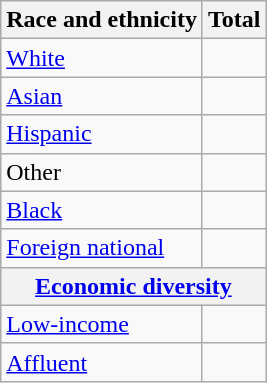<table class="wikitable floatright sortable collapsible"; text-align:right; font-size:80%;">
<tr>
<th>Race and ethnicity</th>
<th colspan="2" data-sort-type=number>Total</th>
</tr>
<tr>
<td><a href='#'>White</a></td>
<td align=right></td>
</tr>
<tr>
<td><a href='#'>Asian</a></td>
<td align=right></td>
</tr>
<tr>
<td><a href='#'>Hispanic</a></td>
<td align=right></td>
</tr>
<tr>
<td>Other</td>
<td align=right></td>
</tr>
<tr>
<td><a href='#'>Black</a></td>
<td align=right></td>
</tr>
<tr>
<td><a href='#'>Foreign national</a></td>
<td align=right></td>
</tr>
<tr>
<th colspan="4" data-sort-type=number><a href='#'>Economic diversity</a></th>
</tr>
<tr>
<td><a href='#'>Low-income</a></td>
<td align=right></td>
</tr>
<tr>
<td><a href='#'>Affluent</a></td>
<td align=right></td>
</tr>
</table>
